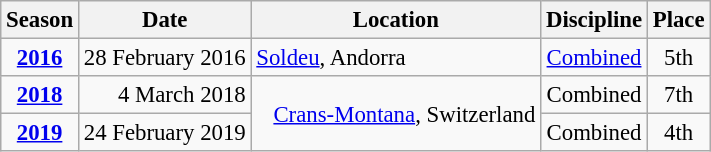<table class="wikitable" style="text-align:center; font-size:95%;">
<tr>
<th>Season</th>
<th>Date</th>
<th>Location</th>
<th>Discipline</th>
<th>Place</th>
</tr>
<tr>
<td><strong><a href='#'>2016</a></strong></td>
<td align=right>28 February 2016</td>
<td align=left> <a href='#'>Soldeu</a>, Andorra</td>
<td><a href='#'>Combined</a></td>
<td>5th</td>
</tr>
<tr>
<td><strong><a href='#'>2018</a></strong></td>
<td align=right>4 March 2018</td>
<td align=left rowspan=2>   <a href='#'>Crans-Montana</a>, Switzerland</td>
<td>Combined</td>
<td>7th</td>
</tr>
<tr>
<td><strong><a href='#'>2019</a></strong></td>
<td align=right>24 February 2019</td>
<td>Combined</td>
<td>4th</td>
</tr>
</table>
